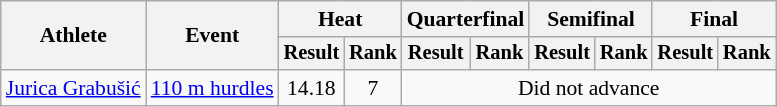<table class=wikitable style="font-size:90%">
<tr>
<th rowspan="2">Athlete</th>
<th rowspan="2">Event</th>
<th colspan="2">Heat</th>
<th colspan="2">Quarterfinal</th>
<th colspan="2">Semifinal</th>
<th colspan="2">Final</th>
</tr>
<tr style="font-size:95%">
<th>Result</th>
<th>Rank</th>
<th>Result</th>
<th>Rank</th>
<th>Result</th>
<th>Rank</th>
<th>Result</th>
<th>Rank</th>
</tr>
<tr align=center>
<td align=left><a href='#'>Jurica Grabušić</a></td>
<td align=left><a href='#'>110 m hurdles</a></td>
<td>14.18</td>
<td>7</td>
<td colspan=6>Did not advance</td>
</tr>
</table>
